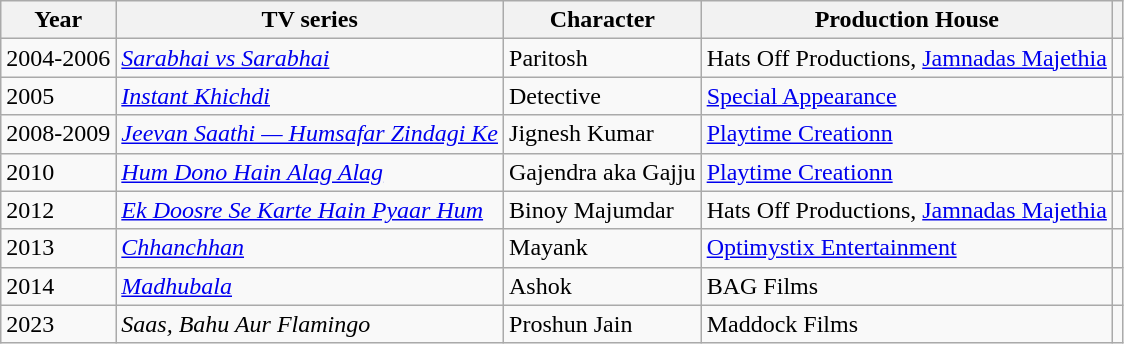<table class="wikitable plainrowheaders sortable" style="margin-right: 0;">
<tr>
<th scope="col">Year</th>
<th scope="col">TV series</th>
<th scope="col">Character</th>
<th scope="col">Production House</th>
<th scope="col" class="unsortable"></th>
</tr>
<tr>
<td>2004-2006</td>
<td><em><a href='#'>Sarabhai vs Sarabhai</a></em></td>
<td>Paritosh</td>
<td>Hats Off Productions, <a href='#'>Jamnadas Majethia</a></td>
<td></td>
</tr>
<tr>
<td>2005</td>
<td><em><a href='#'>Instant Khichdi</a></em></td>
<td>Detective</td>
<td><a href='#'>Special Appearance</a></td>
<td></td>
</tr>
<tr>
<td>2008-2009</td>
<td><em><a href='#'>Jeevan Saathi — Humsafar Zindagi Ke</a></em></td>
<td>Jignesh Kumar</td>
<td><a href='#'>Playtime Creationn</a></td>
<td></td>
</tr>
<tr>
<td>2010</td>
<td><em><a href='#'>Hum Dono Hain Alag Alag</a></em></td>
<td>Gajendra aka Gajju</td>
<td><a href='#'>Playtime Creationn</a></td>
<td></td>
</tr>
<tr>
<td>2012</td>
<td><em><a href='#'>Ek Doosre Se Karte Hain Pyaar Hum</a></em></td>
<td>Binoy Majumdar</td>
<td>Hats Off Productions, <a href='#'>Jamnadas Majethia</a></td>
<td></td>
</tr>
<tr>
<td>2013</td>
<td><em><a href='#'>Chhanchhan</a></em></td>
<td>Mayank</td>
<td><a href='#'>Optimystix Entertainment</a></td>
<td></td>
</tr>
<tr>
<td>2014</td>
<td><em><a href='#'>Madhubala</a></em></td>
<td>Ashok</td>
<td>BAG Films</td>
<td></td>
</tr>
<tr>
<td>2023</td>
<td><em>Saas, Bahu Aur Flamingo</em></td>
<td>Proshun Jain</td>
<td>Maddock Films</td>
</tr>
</table>
